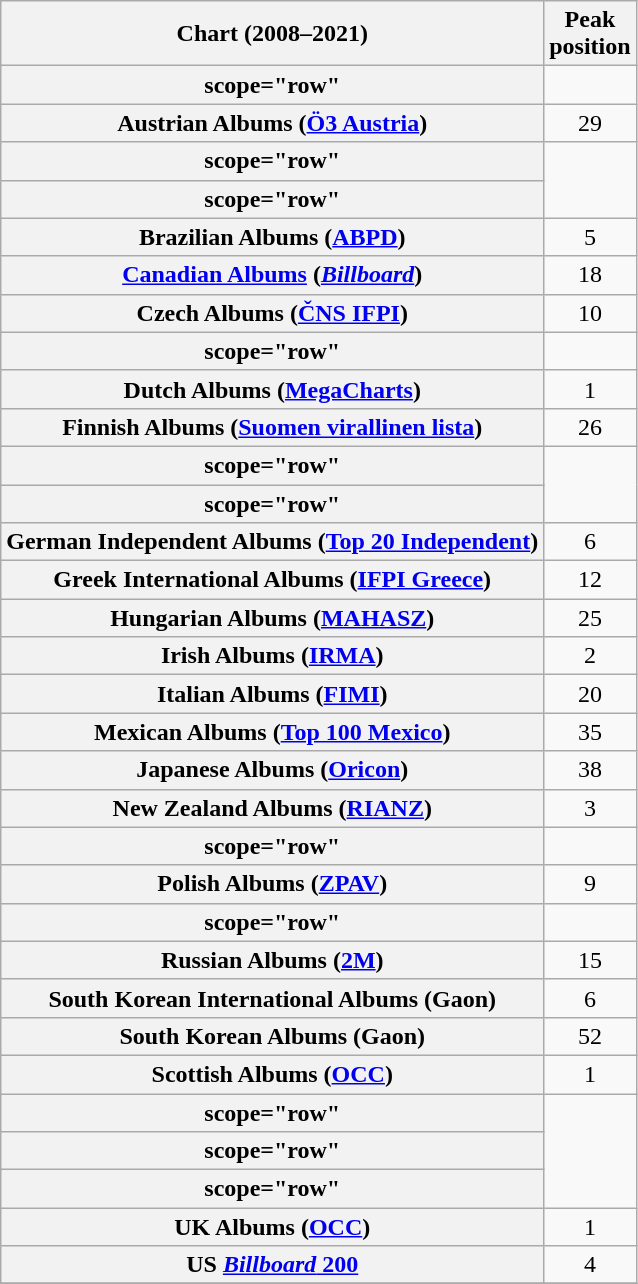<table class="wikitable sortable plainrowheaders" style="text-align:center">
<tr>
<th scope="col">Chart (2008–2021)</th>
<th scope="col">Peak<br>position</th>
</tr>
<tr>
<th>scope="row"</th>
</tr>
<tr>
<th scope="row">Austrian Albums (<a href='#'>Ö3 Austria</a>)</th>
<td style="text-align:center;">29</td>
</tr>
<tr>
<th>scope="row"</th>
</tr>
<tr>
<th>scope="row"</th>
</tr>
<tr>
<th scope="row">Brazilian Albums (<a href='#'>ABPD</a>)</th>
<td style="text-align:center;">5</td>
</tr>
<tr>
<th scope="row"><a href='#'>Canadian Albums</a> (<em><a href='#'>Billboard</a></em>)</th>
<td style="text-align:center;">18</td>
</tr>
<tr>
<th scope="row">Czech Albums (<a href='#'>ČNS IFPI</a>)</th>
<td style="text-align:center;">10</td>
</tr>
<tr>
<th>scope="row"</th>
</tr>
<tr>
<th scope="row">Dutch Albums (<a href='#'>MegaCharts</a>)</th>
<td style="text-align:center;">1</td>
</tr>
<tr>
<th scope="row">Finnish Albums (<a href='#'>Suomen virallinen lista</a>)</th>
<td style="text-align:center;">26</td>
</tr>
<tr>
<th>scope="row"</th>
</tr>
<tr>
<th>scope="row"</th>
</tr>
<tr>
<th scope="row">German Independent Albums (<a href='#'>Top 20 Independent</a>)</th>
<td style="text-align:center;">6</td>
</tr>
<tr>
<th scope="row">Greek International Albums (<a href='#'>IFPI Greece</a>)</th>
<td style="text-align:center;">12</td>
</tr>
<tr>
<th scope="row">Hungarian Albums (<a href='#'>MAHASZ</a>)</th>
<td style="text-align:center;">25</td>
</tr>
<tr>
<th scope="row">Irish Albums (<a href='#'>IRMA</a>)</th>
<td style="text-align:center;">2</td>
</tr>
<tr>
<th scope="row">Italian Albums (<a href='#'>FIMI</a>)</th>
<td style="text-align:center;">20</td>
</tr>
<tr>
<th scope="row">Mexican Albums (<a href='#'>Top 100 Mexico</a>)</th>
<td style="text-align:center;">35</td>
</tr>
<tr>
<th scope="row">Japanese Albums (<a href='#'>Oricon</a>)</th>
<td style="text-align:center;">38</td>
</tr>
<tr>
<th scope="row">New Zealand Albums (<a href='#'>RIANZ</a>)</th>
<td style="text-align:center;">3</td>
</tr>
<tr>
<th>scope="row"</th>
</tr>
<tr>
<th scope="row">Polish Albums (<a href='#'>ZPAV</a>)</th>
<td style="text-align:center;">9</td>
</tr>
<tr>
<th>scope="row"</th>
</tr>
<tr>
<th scope="row">Russian Albums (<a href='#'>2M</a>)</th>
<td style="text-align:center;">15</td>
</tr>
<tr>
<th scope="row">South Korean International Albums (Gaon)</th>
<td style="text-align:center;">6</td>
</tr>
<tr>
<th scope="row">South Korean Albums (Gaon)</th>
<td style="text-align:center;">52</td>
</tr>
<tr>
<th scope="row">Scottish Albums (<a href='#'>OCC</a>)</th>
<td style="text-align:center;">1</td>
</tr>
<tr>
<th>scope="row"</th>
</tr>
<tr>
<th>scope="row"</th>
</tr>
<tr>
<th>scope="row"</th>
</tr>
<tr>
<th scope="row">UK Albums (<a href='#'>OCC</a>)</th>
<td style="text-align:center;">1</td>
</tr>
<tr>
<th scope="row">US <a href='#'><em>Billboard</em> 200</a></th>
<td style="text-align:center;">4</td>
</tr>
<tr>
</tr>
</table>
